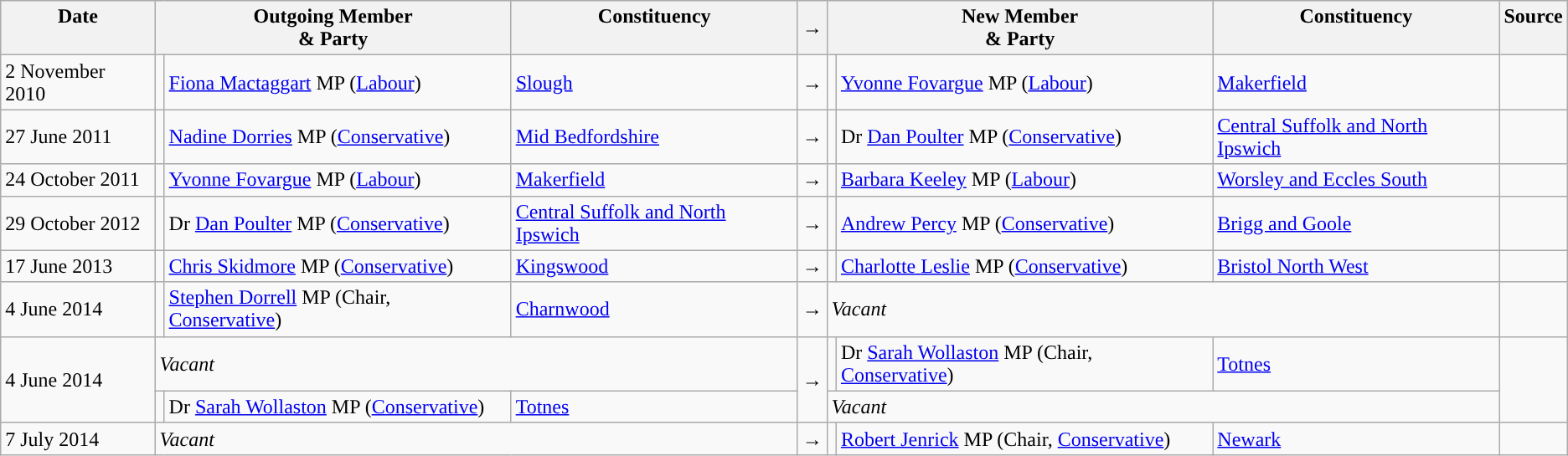<table class="wikitable">
<tr>
<th valign="top">Date</th>
<th colspan="2" valign="top">Outgoing Member<br>& Party</th>
<th valign="top">Constituency</th>
<th>→</th>
<th colspan="2" valign="top">New Member<br>& Party</th>
<th valign="top">Constituency</th>
<th valign="top">Source</th>
</tr>
<tr>
<td>2 November 2010</td>
<td style="color:inherit;background:"></td>
<td><a href='#'>Fiona Mactaggart</a> MP (<a href='#'>Labour</a>)</td>
<td><a href='#'>Slough</a></td>
<td>→</td>
<td style="color:inherit;background:"></td>
<td><a href='#'>Yvonne Fovargue</a> MP (<a href='#'>Labour</a>)</td>
<td><a href='#'>Makerfield</a></td>
<td></td>
</tr>
<tr>
<td>27 June 2011</td>
<td style="color:inherit;background:"></td>
<td><a href='#'>Nadine Dorries</a> MP (<a href='#'>Conservative</a>)</td>
<td><a href='#'>Mid Bedfordshire</a></td>
<td>→</td>
<td style="color:inherit;background:"></td>
<td>Dr <a href='#'>Dan Poulter</a> MP (<a href='#'>Conservative</a>)</td>
<td><a href='#'>Central Suffolk and North Ipswich</a></td>
<td></td>
</tr>
<tr>
<td nowrap>24 October 2011</td>
<td style="color:inherit;background:"></td>
<td><a href='#'>Yvonne Fovargue</a> MP (<a href='#'>Labour</a>)</td>
<td><a href='#'>Makerfield</a></td>
<td>→</td>
<td style="color:inherit;background:"></td>
<td><a href='#'>Barbara Keeley</a> MP (<a href='#'>Labour</a>)</td>
<td><a href='#'>Worsley and Eccles South</a></td>
<td></td>
</tr>
<tr>
<td>29 October 2012</td>
<td style="color:inherit;background:"></td>
<td>Dr <a href='#'>Dan Poulter</a> MP (<a href='#'>Conservative</a>)</td>
<td><a href='#'>Central Suffolk and North Ipswich</a></td>
<td>→</td>
<td style="color:inherit;background:"></td>
<td><a href='#'>Andrew Percy</a> MP (<a href='#'>Conservative</a>)</td>
<td><a href='#'>Brigg and Goole</a></td>
<td></td>
</tr>
<tr>
<td>17 June 2013</td>
<td style="color:inherit;background:"></td>
<td><a href='#'>Chris Skidmore</a> MP (<a href='#'>Conservative</a>)</td>
<td><a href='#'>Kingswood</a></td>
<td>→</td>
<td style="color:inherit;background:"></td>
<td><a href='#'>Charlotte Leslie</a> MP (<a href='#'>Conservative</a>)</td>
<td><a href='#'>Bristol North West</a></td>
<td></td>
</tr>
<tr>
<td>4 June 2014</td>
<td style="color:inherit;background:"></td>
<td><a href='#'>Stephen Dorrell</a> MP (Chair, <a href='#'>Conservative</a>)</td>
<td><a href='#'>Charnwood</a></td>
<td>→</td>
<td colspan=3><em>Vacant</em></td>
<td></td>
</tr>
<tr>
<td rowspan=2>4 June 2014</td>
<td colspan=3><em>Vacant</em></td>
<td rowspan=2>→</td>
<td style="color:inherit;background:"></td>
<td>Dr <a href='#'>Sarah Wollaston</a> MP (Chair, <a href='#'>Conservative</a>)</td>
<td><a href='#'>Totnes</a></td>
<td rowspan=2></td>
</tr>
<tr>
<td style="color:inherit;background:"></td>
<td>Dr <a href='#'>Sarah Wollaston</a> MP (<a href='#'>Conservative</a>)</td>
<td><a href='#'>Totnes</a></td>
<td colspan=3><em>Vacant</em></td>
</tr>
<tr>
<td>7 July 2014</td>
<td colspan=3><em>Vacant</em></td>
<td>→</td>
<td style="color:inherit;background:"></td>
<td><a href='#'>Robert Jenrick</a> MP (Chair, <a href='#'>Conservative</a>)</td>
<td><a href='#'>Newark</a></td>
<td></td>
</tr>
</table>
